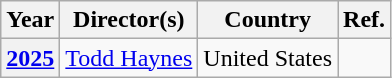<table class="wikitable">
<tr>
<th>Year</th>
<th>Director(s)</th>
<th>Country</th>
<th>Ref.</th>
</tr>
<tr>
<th><a href='#'>2025</a></th>
<td><a href='#'>Todd Haynes</a></td>
<td>United States</td>
<td></td>
</tr>
</table>
